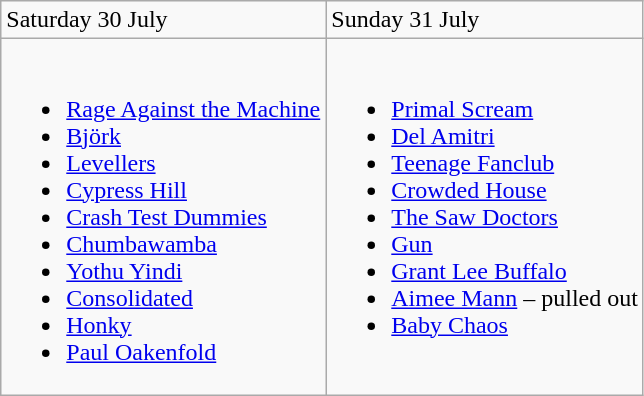<table class="wikitable">
<tr>
<td>Saturday 30 July</td>
<td>Sunday 31 July</td>
</tr>
<tr valign="top">
<td><br><ul><li><a href='#'>Rage Against the Machine</a></li><li><a href='#'>Björk</a></li><li><a href='#'>Levellers</a></li><li><a href='#'>Cypress Hill</a></li><li><a href='#'>Crash Test Dummies</a></li><li><a href='#'>Chumbawamba</a></li><li><a href='#'>Yothu Yindi</a></li><li><a href='#'>Consolidated</a></li><li><a href='#'>Honky</a></li><li><a href='#'>Paul Oakenfold</a></li></ul></td>
<td><br><ul><li><a href='#'>Primal Scream</a></li><li><a href='#'>Del Amitri</a></li><li><a href='#'>Teenage Fanclub</a></li><li><a href='#'>Crowded House</a></li><li><a href='#'>The Saw Doctors</a></li><li><a href='#'>Gun</a></li><li><a href='#'>Grant Lee Buffalo</a></li><li><a href='#'>Aimee Mann</a> – pulled out</li><li><a href='#'>Baby Chaos</a></li></ul></td>
</tr>
</table>
